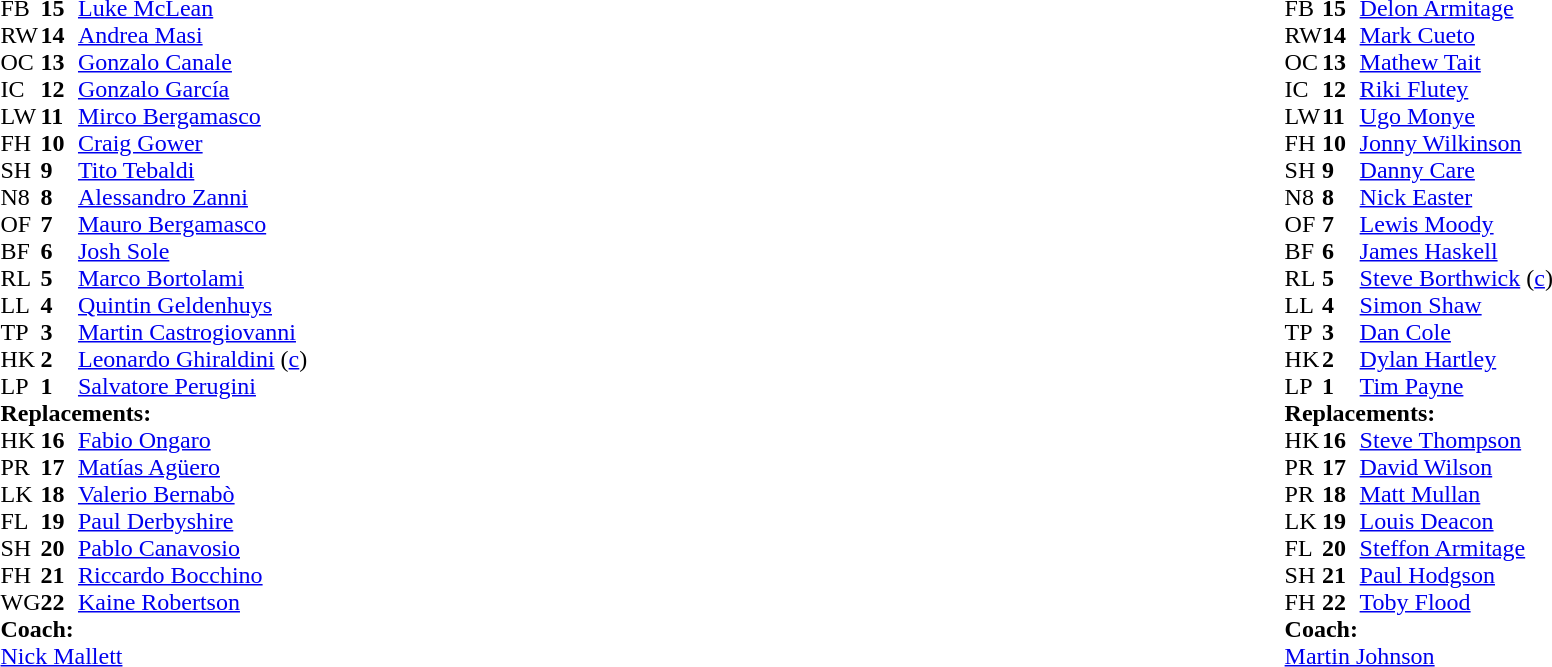<table width="100%">
<tr>
<td valign="top" width="50%"><br><table cellspacing="0" cellpadding="0">
<tr>
<th width="25"></th>
<th width="25"></th>
</tr>
<tr>
<td>FB</td>
<td><strong>15</strong></td>
<td><a href='#'>Luke McLean</a></td>
</tr>
<tr>
<td>RW</td>
<td><strong>14</strong></td>
<td><a href='#'>Andrea Masi</a></td>
<td></td>
<td></td>
</tr>
<tr>
<td>OC</td>
<td><strong>13</strong></td>
<td><a href='#'>Gonzalo Canale</a></td>
</tr>
<tr>
<td>IC</td>
<td><strong>12</strong></td>
<td><a href='#'>Gonzalo García</a></td>
</tr>
<tr>
<td>LW</td>
<td><strong>11</strong></td>
<td><a href='#'>Mirco Bergamasco</a></td>
</tr>
<tr>
<td>FH</td>
<td><strong>10</strong></td>
<td><a href='#'>Craig Gower</a></td>
</tr>
<tr>
<td>SH</td>
<td><strong>9</strong></td>
<td><a href='#'>Tito Tebaldi</a></td>
<td></td>
<td></td>
</tr>
<tr>
<td>N8</td>
<td><strong>8</strong></td>
<td><a href='#'>Alessandro Zanni</a></td>
</tr>
<tr>
<td>OF</td>
<td><strong>7</strong></td>
<td><a href='#'>Mauro Bergamasco</a></td>
</tr>
<tr>
<td>BF</td>
<td><strong>6</strong></td>
<td><a href='#'>Josh Sole</a></td>
</tr>
<tr>
<td>RL</td>
<td><strong>5</strong></td>
<td><a href='#'>Marco Bortolami</a></td>
</tr>
<tr>
<td>LL</td>
<td><strong>4</strong></td>
<td><a href='#'>Quintin Geldenhuys</a></td>
</tr>
<tr>
<td>TP</td>
<td><strong>3</strong></td>
<td><a href='#'>Martin Castrogiovanni</a></td>
<td></td>
</tr>
<tr>
<td>HK</td>
<td><strong>2</strong></td>
<td><a href='#'>Leonardo Ghiraldini</a> (<a href='#'>c</a>)</td>
<td></td>
<td></td>
</tr>
<tr>
<td>LP</td>
<td><strong>1</strong></td>
<td><a href='#'>Salvatore Perugini</a></td>
<td></td>
<td></td>
</tr>
<tr>
<td colspan="3"><strong>Replacements:</strong></td>
</tr>
<tr>
<td>HK</td>
<td><strong>16</strong></td>
<td><a href='#'>Fabio Ongaro</a></td>
<td></td>
<td></td>
</tr>
<tr>
<td>PR</td>
<td><strong>17</strong></td>
<td><a href='#'>Matías Agüero</a></td>
<td></td>
<td></td>
</tr>
<tr>
<td>LK</td>
<td><strong>18</strong></td>
<td><a href='#'>Valerio Bernabò</a></td>
</tr>
<tr>
<td>FL</td>
<td><strong>19</strong></td>
<td><a href='#'>Paul Derbyshire</a></td>
</tr>
<tr>
<td>SH</td>
<td><strong>20</strong></td>
<td><a href='#'>Pablo Canavosio</a></td>
<td></td>
<td></td>
</tr>
<tr>
<td>FH</td>
<td><strong>21</strong></td>
<td><a href='#'>Riccardo Bocchino</a></td>
</tr>
<tr>
<td>WG</td>
<td><strong>22</strong></td>
<td><a href='#'>Kaine Robertson</a></td>
<td></td>
<td></td>
</tr>
<tr>
<td colspan="3"><strong>Coach:</strong></td>
</tr>
<tr>
<td colspan="3"><a href='#'>Nick Mallett</a></td>
</tr>
</table>
</td>
<td style="vertical-align:top"></td>
<td style="vertical-align:top" width="50%"><br><table cellspacing="0" cellpadding="0" align="center">
<tr>
<th width="25"></th>
<th width="25"></th>
</tr>
<tr>
<td>FB</td>
<td><strong>15</strong></td>
<td><a href='#'>Delon Armitage</a></td>
</tr>
<tr>
<td>RW</td>
<td><strong>14</strong></td>
<td><a href='#'>Mark Cueto</a></td>
</tr>
<tr>
<td>OC</td>
<td><strong>13</strong></td>
<td><a href='#'>Mathew Tait</a></td>
</tr>
<tr>
<td>IC</td>
<td><strong>12</strong></td>
<td><a href='#'>Riki Flutey</a></td>
</tr>
<tr>
<td>LW</td>
<td><strong>11</strong></td>
<td><a href='#'>Ugo Monye</a></td>
</tr>
<tr>
<td>FH</td>
<td><strong>10</strong></td>
<td><a href='#'>Jonny Wilkinson</a></td>
</tr>
<tr>
<td>SH</td>
<td><strong>9</strong></td>
<td><a href='#'>Danny Care</a></td>
<td></td>
<td></td>
</tr>
<tr>
<td>N8</td>
<td><strong>8</strong></td>
<td><a href='#'>Nick Easter</a></td>
</tr>
<tr>
<td>OF</td>
<td><strong>7</strong></td>
<td><a href='#'>Lewis Moody</a></td>
<td></td>
<td></td>
</tr>
<tr>
<td>BF</td>
<td><strong>6</strong></td>
<td><a href='#'>James Haskell</a></td>
</tr>
<tr>
<td>RL</td>
<td><strong>5</strong></td>
<td><a href='#'>Steve Borthwick</a> (<a href='#'>c</a>)</td>
</tr>
<tr>
<td>LL</td>
<td><strong>4</strong></td>
<td><a href='#'>Simon Shaw</a></td>
<td></td>
<td></td>
</tr>
<tr>
<td>TP</td>
<td><strong>3</strong></td>
<td><a href='#'>Dan Cole</a></td>
<td></td>
<td></td>
</tr>
<tr>
<td>HK</td>
<td><strong>2</strong></td>
<td><a href='#'>Dylan Hartley</a></td>
<td></td>
<td></td>
</tr>
<tr>
<td>LP</td>
<td><strong>1</strong></td>
<td><a href='#'>Tim Payne</a></td>
<td></td>
<td></td>
</tr>
<tr>
<td colspan="3"><strong>Replacements:</strong></td>
</tr>
<tr>
<td>HK</td>
<td><strong>16</strong></td>
<td><a href='#'>Steve Thompson</a></td>
<td></td>
<td></td>
</tr>
<tr>
<td>PR</td>
<td><strong>17</strong></td>
<td><a href='#'>David Wilson</a></td>
<td></td>
<td></td>
</tr>
<tr>
<td>PR</td>
<td><strong>18</strong></td>
<td><a href='#'>Matt Mullan</a></td>
<td></td>
<td></td>
</tr>
<tr>
<td>LK</td>
<td><strong>19</strong></td>
<td><a href='#'>Louis Deacon</a></td>
<td></td>
<td></td>
</tr>
<tr>
<td>FL</td>
<td><strong>20</strong></td>
<td><a href='#'>Steffon Armitage</a></td>
<td></td>
<td></td>
</tr>
<tr>
<td>SH</td>
<td><strong>21</strong></td>
<td><a href='#'>Paul Hodgson</a></td>
<td></td>
<td></td>
</tr>
<tr>
<td>FH</td>
<td><strong>22</strong></td>
<td><a href='#'>Toby Flood</a></td>
</tr>
<tr>
<td colspan="3"><strong>Coach:</strong></td>
</tr>
<tr>
<td colspan="3"><a href='#'>Martin Johnson</a></td>
</tr>
</table>
</td>
</tr>
</table>
